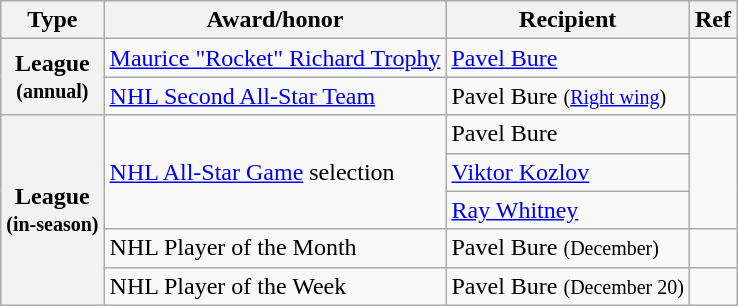<table class="wikitable">
<tr>
<th scope="col">Type</th>
<th scope="col">Award/honor</th>
<th scope="col">Recipient</th>
<th scope="col">Ref</th>
</tr>
<tr>
<th scope="row" rowspan="2">League<br><small>(annual)</small></th>
<td><a href='#'>Maurice "Rocket" Richard Trophy</a></td>
<td><a href='#'>Pavel Bure</a></td>
<td></td>
</tr>
<tr>
<td><a href='#'>NHL Second All-Star Team</a></td>
<td>Pavel Bure <small>(<a href='#'>Right wing</a>)</small></td>
<td></td>
</tr>
<tr>
<th scope="row" rowspan="5">League<br><small>(in-season)</small></th>
<td rowspan="3"><a href='#'>NHL All-Star Game</a> selection</td>
<td>Pavel Bure</td>
<td rowspan="3"></td>
</tr>
<tr>
<td><a href='#'>Viktor Kozlov</a></td>
</tr>
<tr>
<td><a href='#'>Ray Whitney</a></td>
</tr>
<tr>
<td>NHL Player of the Month</td>
<td>Pavel Bure <small>(December)</small></td>
<td></td>
</tr>
<tr>
<td>NHL Player of the Week</td>
<td>Pavel Bure <small>(December 20)</small></td>
<td></td>
</tr>
</table>
